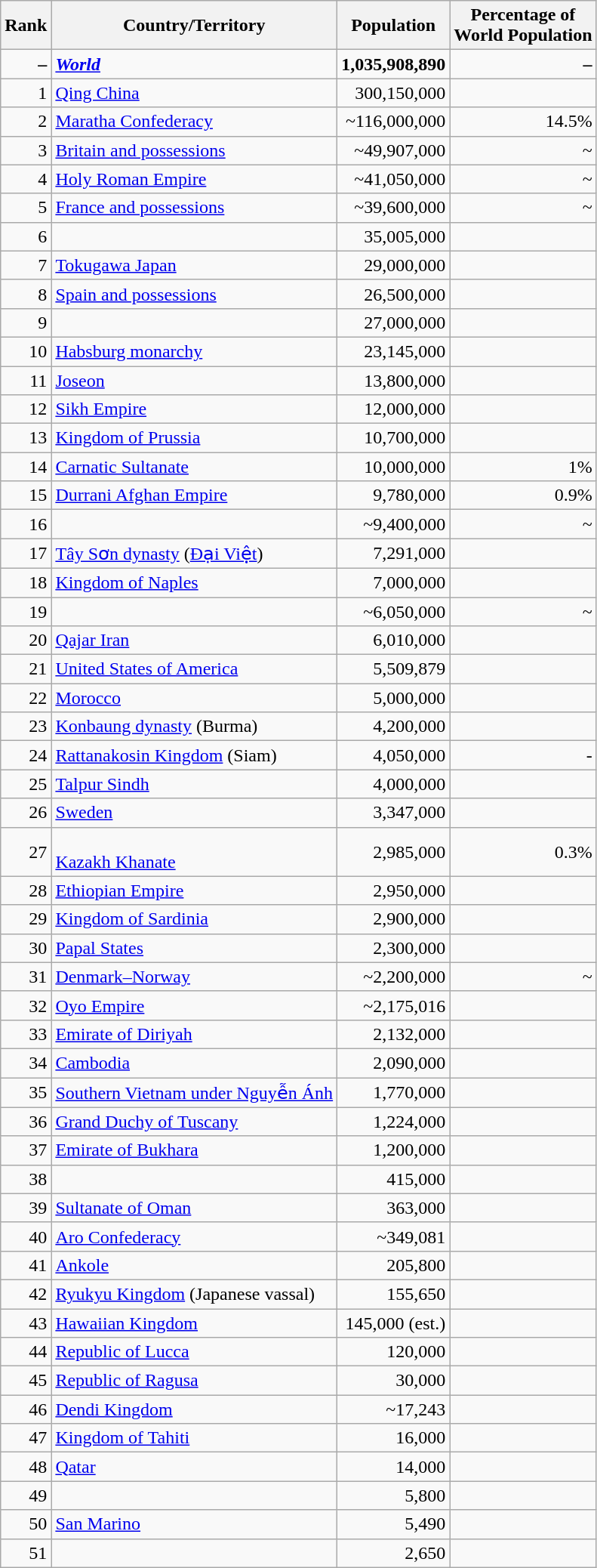<table class="wikitable sortable sticky-header" style="text-align:right">
<tr>
<th>Rank</th>
<th>Country/Territory</th>
<th>Population </th>
<th>Percentage of<br>World Population</th>
</tr>
<tr style="font-weight: bold;">
<td>–</td>
<td align="left"> <em><a href='#'>World</a></em></td>
<td>1,035,908,890</td>
<td>–</td>
</tr>
<tr>
<td>1</td>
<td align="left"> <a href='#'>Qing China</a><br></td>
<td>300,150,000</td>
<td></td>
</tr>
<tr>
<td>2</td>
<td align="left"> <a href='#'>Maratha Confederacy</a></td>
<td>~116,000,000</td>
<td>14.5%</td>
</tr>
<tr>
<td>3</td>
<td align="left"> <a href='#'>Britain and possessions</a><br></td>
<td>~49,907,000</td>
<td>~</td>
</tr>
<tr>
<td>4</td>
<td align="left"> <a href='#'>Holy Roman Empire</a><br></td>
<td>~41,050,000</td>
<td>~</td>
</tr>
<tr>
<td>5</td>
<td align="left"> <a href='#'>France and possessions</a><br></td>
<td>~39,600,000</td>
<td>~</td>
</tr>
<tr>
<td>6</td>
<td align="left"><br></td>
<td>35,005,000</td>
<td></td>
</tr>
<tr>
<td>7</td>
<td align="left"> <a href='#'>Tokugawa Japan</a></td>
<td>29,000,000</td>
<td></td>
</tr>
<tr>
<td>8</td>
<td align="left"> <a href='#'>Spain and possessions</a><br></td>
<td>26,500,000</td>
<td></td>
</tr>
<tr>
<td>9</td>
<td align="left"><br>
</td>
<td>27,000,000</td>
<td></td>
</tr>
<tr>
<td>10</td>
<td align="left"> <a href='#'>Habsburg monarchy</a><br></td>
<td>23,145,000</td>
<td></td>
</tr>
<tr>
<td>11</td>
<td align="left"> <a href='#'>Joseon</a></td>
<td>13,800,000</td>
<td></td>
</tr>
<tr>
<td>12</td>
<td align="left"><a href='#'>Sikh Empire</a></td>
<td>12,000,000</td>
<td></td>
</tr>
<tr>
<td>13</td>
<td align="left"> <a href='#'>Kingdom of Prussia</a><br></td>
<td>10,700,000 </td>
<td></td>
</tr>
<tr>
<td>14</td>
<td align="left"> <a href='#'>Carnatic Sultanate</a></td>
<td>10,000,000</td>
<td>1%</td>
</tr>
<tr>
<td>15</td>
<td align="left"> <a href='#'>Durrani Afghan Empire</a></td>
<td>9,780,000</td>
<td>0.9%</td>
</tr>
<tr>
<td>16</td>
<td align="left"><br></td>
<td>~9,400,000</td>
<td>~</td>
</tr>
<tr>
<td>17</td>
<td align="left"> <a href='#'>Tây Sơn dynasty</a> (<a href='#'>Đại Việt</a>)</td>
<td>7,291,000</td>
<td></td>
</tr>
<tr>
<td>18</td>
<td align="left"> <a href='#'>Kingdom of Naples</a><br></td>
<td>7,000,000</td>
<td></td>
</tr>
<tr>
<td>19</td>
<td align="left"></td>
<td>~6,050,000</td>
<td>~</td>
</tr>
<tr>
<td>20</td>
<td align="left"> <a href='#'>Qajar Iran</a></td>
<td>6,010,000</td>
<td></td>
</tr>
<tr>
<td>21</td>
<td align="left"><a href='#'>United States of America</a></td>
<td>5,509,879</td>
<td></td>
</tr>
<tr>
<td>22</td>
<td align="left"> <a href='#'>Morocco</a></td>
<td>5,000,000</td>
<td></td>
</tr>
<tr>
<td>23</td>
<td style="text-align:left;"><a href='#'>Konbaung dynasty</a> (Burma)</td>
<td>4,200,000</td>
<td></td>
</tr>
<tr>
<td>24</td>
<td align="left"><a href='#'>Rattanakosin Kingdom</a> (Siam)</td>
<td>4,050,000</td>
<td>-</td>
</tr>
<tr>
<td>25</td>
<td style="text-align:left;"> <a href='#'>Talpur Sindh</a></td>
<td>4,000,000</td>
<td></td>
</tr>
<tr>
<td>26</td>
<td align="left"><a href='#'>Sweden</a></td>
<td>3,347,000</td>
<td></td>
</tr>
<tr>
<td>27</td>
<td align="left"><br> <a href='#'>Kazakh Khanate</a></td>
<td>2,985,000</td>
<td>0.3%</td>
</tr>
<tr>
<td>28</td>
<td align="left"> <a href='#'>Ethiopian Empire</a></td>
<td>2,950,000</td>
<td></td>
</tr>
<tr>
<td>29</td>
<td align="left"> <a href='#'>Kingdom of Sardinia</a></td>
<td>2,900,000</td>
<td></td>
</tr>
<tr>
<td>30</td>
<td align="left"><a href='#'>Papal States</a></td>
<td>2,300,000</td>
<td></td>
</tr>
<tr>
<td>31</td>
<td align="left"> <a href='#'>Denmark–Norway</a><br></td>
<td>~2,200,000</td>
<td>~</td>
</tr>
<tr>
<td>32</td>
<td align="left"><a href='#'>Oyo Empire</a><a href='#'></a></td>
<td>~2,175,016</td>
<td></td>
</tr>
<tr>
<td>33</td>
<td align="left"> <a href='#'>Emirate of Diriyah</a><br></td>
<td>2,132,000</td>
<td></td>
</tr>
<tr>
<td>34</td>
<td align="left"> <a href='#'>Cambodia</a></td>
<td>2,090,000</td>
<td></td>
</tr>
<tr>
<td>35</td>
<td align="left"><a href='#'>Southern Vietnam under Nguyễn Ánh</a></td>
<td>1,770,000</td>
<td></td>
</tr>
<tr>
<td>36</td>
<td align="left"><a href='#'>Grand Duchy of Tuscany</a></td>
<td>1,224,000</td>
<td></td>
</tr>
<tr>
<td>37</td>
<td align="left"> <a href='#'>Emirate of Bukhara</a></td>
<td>1,200,000</td>
<td></td>
</tr>
<tr>
<td>38</td>
<td align="left"></td>
<td>415,000</td>
<td></td>
</tr>
<tr>
<td>39</td>
<td align="left"> <a href='#'>Sultanate of Oman</a><br></td>
<td>363,000</td>
<td></td>
</tr>
<tr>
<td>40</td>
<td align="left"><a href='#'>Aro Confederacy</a></td>
<td>~349,081</td>
<td></td>
</tr>
<tr>
<td>41</td>
<td align="left"> <a href='#'>Ankole</a></td>
<td>205,800</td>
<td></td>
</tr>
<tr>
<td>42</td>
<td align="left"> <a href='#'>Ryukyu Kingdom</a> (Japanese vassal)</td>
<td>155,650</td>
<td></td>
</tr>
<tr>
<td>43</td>
<td align="left"> <a href='#'>Hawaiian Kingdom</a></td>
<td>145,000 (est.)</td>
<td></td>
</tr>
<tr>
<td>44</td>
<td align="left"> <a href='#'>Republic of Lucca</a></td>
<td>120,000</td>
<td></td>
</tr>
<tr>
<td>45</td>
<td align="left"> <a href='#'>Republic of Ragusa</a></td>
<td>30,000</td>
<td></td>
</tr>
<tr>
<td>46</td>
<td align="left"><a href='#'>Dendi Kingdom</a></td>
<td>~17,243</td>
<td></td>
</tr>
<tr>
<td>47</td>
<td align="left"> <a href='#'>Kingdom of Tahiti</a></td>
<td>16,000</td>
<td></td>
</tr>
<tr>
<td>48</td>
<td align="left"> <a href='#'>Qatar</a></td>
<td>14,000</td>
<td></td>
</tr>
<tr>
<td>49</td>
<td align="left"></td>
<td>5,800</td>
<td></td>
</tr>
<tr>
<td>50</td>
<td align="left"><a href='#'>San Marino</a></td>
<td>5,490</td>
<td></td>
</tr>
<tr>
<td>51</td>
<td align="left"></td>
<td>2,650</td>
<td></td>
</tr>
</table>
